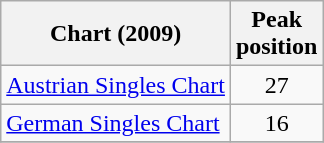<table class="wikitable sortable">
<tr>
<th>Chart (2009)</th>
<th>Peak<br>position</th>
</tr>
<tr>
<td align="left"><a href='#'>Austrian Singles Chart</a></td>
<td align="center">27</td>
</tr>
<tr>
<td align="left"><a href='#'>German Singles Chart</a></td>
<td align="center">16</td>
</tr>
<tr>
</tr>
</table>
